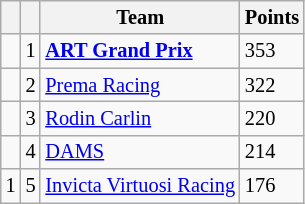<table class="wikitable" style="font-size: 85%;">
<tr>
<th></th>
<th></th>
<th>Team</th>
<th>Points</th>
</tr>
<tr>
<td align="left"></td>
<td align="center">1</td>
<td> <strong><a href='#'>ART Grand Prix</a></strong></td>
<td>353</td>
</tr>
<tr>
<td align="left"></td>
<td align="center">2</td>
<td> <a href='#'>Prema Racing</a></td>
<td>322</td>
</tr>
<tr>
<td align="left"></td>
<td align="center">3</td>
<td> <a href='#'>Rodin Carlin</a></td>
<td>220</td>
</tr>
<tr>
<td align="left"></td>
<td align="center">4</td>
<td> <a href='#'>DAMS</a></td>
<td>214</td>
</tr>
<tr>
<td align="left"> 1</td>
<td align="center">5</td>
<td> <a href='#'>Invicta Virtuosi Racing</a></td>
<td>176</td>
</tr>
</table>
